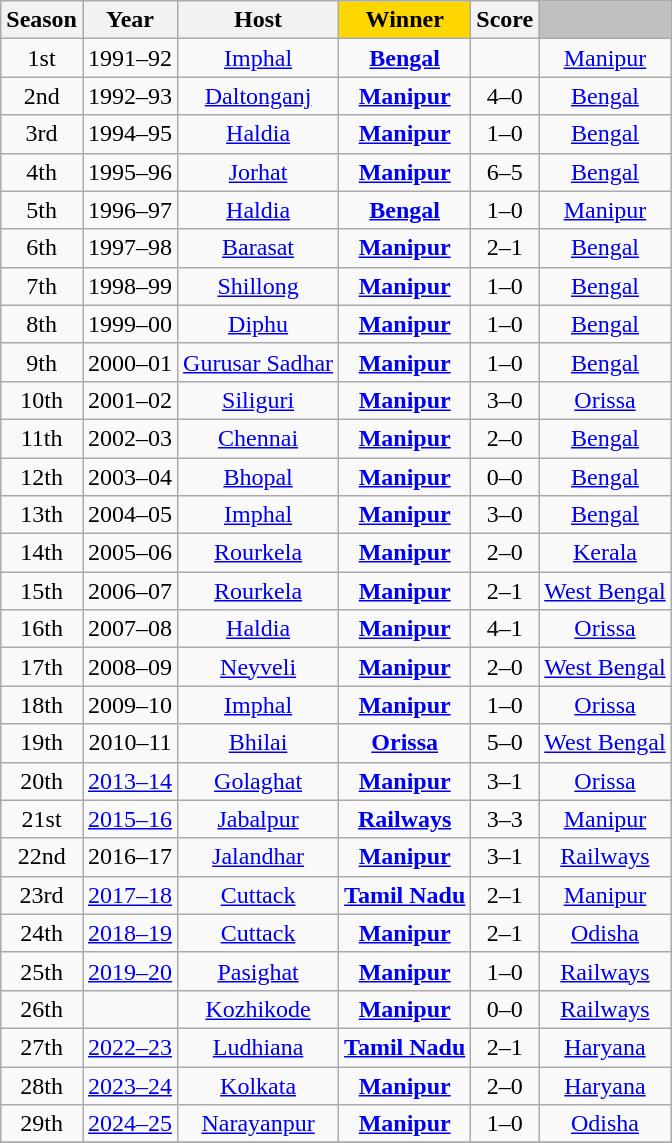<table class="wikitable sortable" style="text-align:center;">
<tr>
<th>Season</th>
<th>Year</th>
<th>Host</th>
<th style="background:gold">Winner</th>
<th>Score</th>
<th style="background:silver"></th>
</tr>
<tr>
<td>1st</td>
<td>1991–92</td>
<td><a href='#'>Imphal</a></td>
<td><strong><a href='#'>Bengal</a></strong></td>
<td> </td>
<td><a href='#'>Manipur</a></td>
</tr>
<tr>
<td>2nd</td>
<td>1992–93</td>
<td><a href='#'>Daltonganj</a></td>
<td><strong><a href='#'>Manipur</a></strong></td>
<td>4–0</td>
<td><a href='#'>Bengal</a></td>
</tr>
<tr>
<td>3rd</td>
<td>1994–95</td>
<td><a href='#'>Haldia</a></td>
<td><strong><a href='#'>Manipur</a></strong></td>
<td>1–0</td>
<td><a href='#'>Bengal</a></td>
</tr>
<tr>
<td>4th</td>
<td>1995–96</td>
<td><a href='#'>Jorhat</a></td>
<td><strong><a href='#'>Manipur</a></strong></td>
<td>6–5 </td>
<td><a href='#'>Bengal</a></td>
</tr>
<tr>
<td>5th</td>
<td>1996–97</td>
<td><a href='#'>Haldia</a></td>
<td><strong><a href='#'>Bengal</a></strong></td>
<td>1–0</td>
<td><a href='#'>Manipur</a></td>
</tr>
<tr>
<td>6th</td>
<td>1997–98</td>
<td><a href='#'>Barasat</a></td>
<td><strong><a href='#'>Manipur</a></strong></td>
<td>2–1</td>
<td><a href='#'>Bengal</a></td>
</tr>
<tr>
<td>7th</td>
<td>1998–99</td>
<td><a href='#'>Shillong</a></td>
<td><strong><a href='#'>Manipur</a></strong></td>
<td>1–0</td>
<td><a href='#'>Bengal</a></td>
</tr>
<tr>
<td>8th</td>
<td>1999–00</td>
<td><a href='#'>Diphu</a></td>
<td><strong><a href='#'>Manipur</a></strong></td>
<td>1–0</td>
<td><a href='#'>Bengal</a></td>
</tr>
<tr>
<td>9th</td>
<td>2000–01</td>
<td><a href='#'>Gurusar Sadhar</a></td>
<td><strong><a href='#'>Manipur</a></strong></td>
<td>1–0</td>
<td><a href='#'>Bengal</a></td>
</tr>
<tr>
<td>10th</td>
<td>2001–02</td>
<td><a href='#'>Siliguri</a></td>
<td><strong><a href='#'>Manipur</a></strong></td>
<td>3–0</td>
<td><a href='#'>Orissa</a></td>
</tr>
<tr>
<td>11th</td>
<td>2002–03</td>
<td><a href='#'>Chennai</a></td>
<td><strong><a href='#'>Manipur</a></strong></td>
<td>2–0</td>
<td><a href='#'>Bengal</a></td>
</tr>
<tr>
<td>12th</td>
<td>2003–04</td>
<td><a href='#'>Bhopal</a></td>
<td><strong><a href='#'>Manipur</a></strong></td>
<td>0–0 </td>
<td><a href='#'>Bengal</a></td>
</tr>
<tr>
<td>13th</td>
<td>2004–05</td>
<td><a href='#'>Imphal</a></td>
<td><strong><a href='#'>Manipur</a></strong></td>
<td>3–0</td>
<td><a href='#'>Bengal</a></td>
</tr>
<tr>
<td>14th</td>
<td>2005–06</td>
<td><a href='#'>Rourkela</a></td>
<td><strong><a href='#'>Manipur</a></strong></td>
<td>2–0</td>
<td><a href='#'>Kerala</a></td>
</tr>
<tr>
<td>15th</td>
<td>2006–07</td>
<td><a href='#'>Rourkela</a></td>
<td><strong><a href='#'>Manipur</a></strong></td>
<td>2–1</td>
<td><a href='#'>West Bengal</a></td>
</tr>
<tr>
<td>16th</td>
<td>2007–08</td>
<td><a href='#'>Haldia</a></td>
<td><strong><a href='#'>Manipur</a></strong></td>
<td>4–1</td>
<td><a href='#'>Orissa</a></td>
</tr>
<tr>
<td>17th</td>
<td>2008–09</td>
<td><a href='#'>Neyveli</a></td>
<td><strong><a href='#'>Manipur</a></strong></td>
<td>2–0</td>
<td><a href='#'>West Bengal</a></td>
</tr>
<tr>
<td>18th</td>
<td>2009–10</td>
<td><a href='#'>Imphal</a></td>
<td><strong><a href='#'>Manipur</a></strong></td>
<td>1–0</td>
<td><a href='#'>Orissa</a></td>
</tr>
<tr>
<td>19th</td>
<td>2010–11</td>
<td><a href='#'>Bhilai</a></td>
<td><strong><a href='#'>Orissa</a></strong></td>
<td>5–0</td>
<td><a href='#'>West Bengal</a></td>
</tr>
<tr>
<td>20th</td>
<td><a href='#'>2013–14</a></td>
<td><a href='#'>Golaghat</a></td>
<td><strong><a href='#'>Manipur</a></strong></td>
<td>3–1</td>
<td><a href='#'>Orissa</a></td>
</tr>
<tr>
<td>21st</td>
<td><a href='#'>2015–16</a></td>
<td><a href='#'>Jabalpur</a></td>
<td><strong><a href='#'>Railways</a></strong></td>
<td>3–3 </td>
<td><a href='#'>Manipur</a></td>
</tr>
<tr>
<td>22nd</td>
<td>2016–17</td>
<td><a href='#'>Jalandhar</a></td>
<td><strong><a href='#'>Manipur</a></strong></td>
<td>3–1</td>
<td><a href='#'>Railways</a></td>
</tr>
<tr>
<td>23rd</td>
<td><a href='#'>2017–18</a></td>
<td><a href='#'>Cuttack</a></td>
<td><strong><a href='#'>Tamil Nadu</a></strong></td>
<td>2–1</td>
<td><a href='#'>Manipur</a></td>
</tr>
<tr>
<td>24th</td>
<td><a href='#'>2018–19</a></td>
<td><a href='#'>Cuttack</a></td>
<td><strong><a href='#'>Manipur</a></strong></td>
<td>2–1</td>
<td><a href='#'>Odisha</a></td>
</tr>
<tr>
<td>25th</td>
<td><a href='#'>2019–20</a></td>
<td><a href='#'>Pasighat</a></td>
<td><strong><a href='#'>Manipur</a></strong></td>
<td>1–0</td>
<td><a href='#'>Railways</a></td>
</tr>
<tr>
<td>26th</td>
<td></td>
<td><a href='#'>Kozhikode</a></td>
<td><strong><a href='#'>Manipur</a></strong></td>
<td>0–0 </td>
<td><a href='#'>Railways</a></td>
</tr>
<tr>
<td>27th</td>
<td><a href='#'>2022–23</a></td>
<td><a href='#'>Ludhiana</a></td>
<td><strong><a href='#'>Tamil Nadu</a></strong></td>
<td>2–1</td>
<td><a href='#'>Haryana</a></td>
</tr>
<tr>
<td>28th</td>
<td><a href='#'>2023–24</a></td>
<td><a href='#'>Kolkata</a></td>
<td><strong><a href='#'>Manipur</a></strong></td>
<td>2–0</td>
<td><a href='#'>Haryana</a></td>
</tr>
<tr>
<td>29th</td>
<td><a href='#'>2024–25</a></td>
<td><a href='#'>Narayanpur</a></td>
<td><strong><a href='#'>Manipur</a></strong></td>
<td>1–0</td>
<td><a href='#'>Odisha</a></td>
</tr>
<tr>
</tr>
</table>
